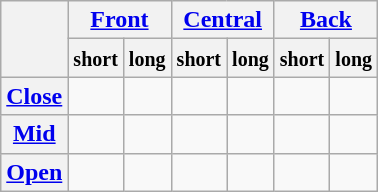<table class="wikitable" style="text-align: center;">
<tr>
<th rowspan="2"></th>
<th scope="col" colspan="2"><a href='#'>Front</a></th>
<th scope="col" colspan="2"><a href='#'>Central</a></th>
<th scope="col" colspan="2"><a href='#'>Back</a></th>
</tr>
<tr>
<th scope="col"><small>short</small></th>
<th scope="col"><small>long</small></th>
<th scope="col"><small>short</small></th>
<th scope="col"><small>long</small></th>
<th scope="col"><small>short</small></th>
<th scope="col"><small>long</small></th>
</tr>
<tr>
<th scope="row"><a href='#'>Close</a></th>
<td></td>
<td></td>
<td></td>
<td></td>
<td></td>
<td></td>
</tr>
<tr>
<th scope="row"><a href='#'>Mid</a></th>
<td></td>
<td></td>
<td></td>
<td></td>
<td></td>
<td></td>
</tr>
<tr>
<th scope="row"><a href='#'>Open</a></th>
<td></td>
<td></td>
<td></td>
<td></td>
<td></td>
<td></td>
</tr>
</table>
